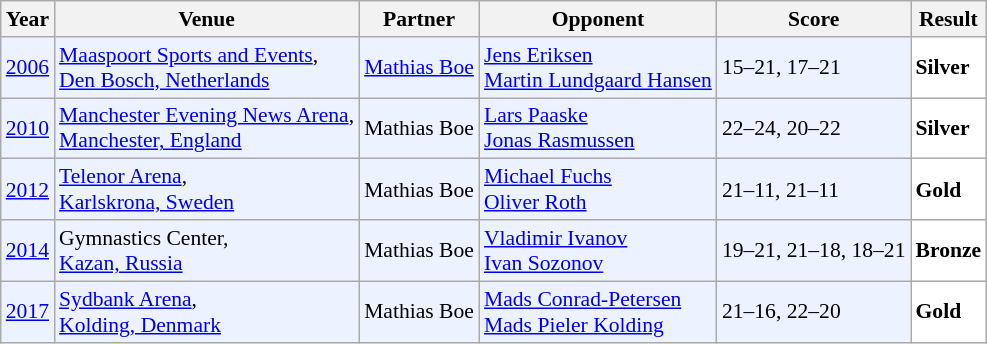<table class="sortable wikitable" style="font-size: 90%;">
<tr>
<th>Year</th>
<th>Venue</th>
<th>Partner</th>
<th>Opponent</th>
<th>Score</th>
<th>Result</th>
</tr>
<tr style="background:#ECF2FF">
<td align="center"><a href='#'>2006</a></td>
<td align="left"><a href='#'>Maaspoort Sports and Events</a>,<br><a href='#'>Den Bosch, Netherlands</a></td>
<td align="left"> <a href='#'>Mathias Boe</a></td>
<td align="left"> <a href='#'>Jens Eriksen</a> <br>  <a href='#'>Martin Lundgaard Hansen</a></td>
<td align="left">15–21, 17–21</td>
<td style="text-align:left; background:white"> <strong>Silver</strong></td>
</tr>
<tr style="background:#ECF2FF">
<td align="center"><a href='#'>2010</a></td>
<td align="left"><a href='#'>Manchester Evening News Arena</a>,<br><a href='#'>Manchester, England</a></td>
<td align="left"> Mathias Boe</td>
<td align="left"> <a href='#'>Lars Paaske</a> <br>  <a href='#'>Jonas Rasmussen</a></td>
<td align="left">22–24, 20–22</td>
<td style="text-align:left; background:white"> <strong>Silver</strong></td>
</tr>
<tr style="background:#ECF2FF">
<td align="center"><a href='#'>2012</a></td>
<td align="left"><a href='#'>Telenor Arena</a>,<br><a href='#'>Karlskrona, Sweden</a></td>
<td align="left"> Mathias Boe</td>
<td align="left"> <a href='#'>Michael Fuchs</a> <br>  <a href='#'>Oliver Roth</a></td>
<td align="left">21–11, 21–11</td>
<td style="text-align:left; background:white"> <strong>Gold</strong></td>
</tr>
<tr style="background:#ECF2FF">
<td align="center"><a href='#'>2014</a></td>
<td align="left">Gymnastics Center,<br><a href='#'>Kazan, Russia</a></td>
<td align="left"> Mathias Boe</td>
<td align="left"> <a href='#'>Vladimir Ivanov</a> <br>  <a href='#'>Ivan Sozonov</a></td>
<td align="left">19–21, 21–18, 18–21</td>
<td style="text-align:left; background:white"> <strong>Bronze</strong></td>
</tr>
<tr style="background:#ECF2FF">
<td align="center"><a href='#'>2017</a></td>
<td align="left"><a href='#'>Sydbank Arena</a>,<br><a href='#'>Kolding, Denmark</a></td>
<td align="left"> Mathias Boe</td>
<td align="left"> <a href='#'>Mads Conrad-Petersen</a> <br>  <a href='#'>Mads Pieler Kolding</a></td>
<td align="left">21–16, 22–20</td>
<td style="text-align:left; background:white"> <strong>Gold</strong></td>
</tr>
</table>
